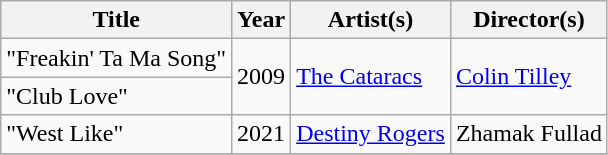<table class="wikitable">
<tr>
<th>Title</th>
<th>Year</th>
<th>Artist(s)</th>
<th>Director(s)</th>
</tr>
<tr>
<td scope="row">"Freakin' Ta Ma Song"</td>
<td rowspan="2">2009</td>
<td rowspan="2"><a href='#'>The Cataracs</a></td>
<td rowspan="2"><a href='#'>Colin Tilley</a></td>
</tr>
<tr>
<td scope="row">"Club Love"</td>
</tr>
<tr>
<td scope="row">"West Like"</td>
<td>2021</td>
<td><a href='#'>Destiny Rogers</a></td>
<td>Zhamak Fullad</td>
</tr>
<tr>
</tr>
</table>
